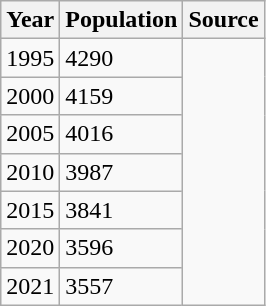<table class=wikitable>
<tr>
<th>Year</th>
<th>Population</th>
<th>Source</th>
</tr>
<tr>
<td>1995</td>
<td>4290 </td>
<td rowspan = "7"></td>
</tr>
<tr>
<td>2000</td>
<td>4159 </td>
</tr>
<tr>
<td>2005</td>
<td>4016 </td>
</tr>
<tr>
<td>2010</td>
<td>3987 </td>
</tr>
<tr>
<td>2015</td>
<td>3841 </td>
</tr>
<tr>
<td>2020</td>
<td>3596 </td>
</tr>
<tr>
<td>2021</td>
<td>3557 </td>
</tr>
</table>
